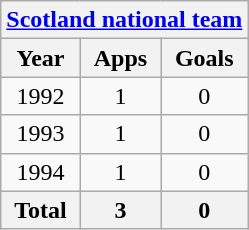<table class="wikitable" style="text-align:center">
<tr>
<th colspan=3><a href='#'>Scotland national team</a></th>
</tr>
<tr>
<th>Year</th>
<th>Apps</th>
<th>Goals</th>
</tr>
<tr>
<td>1992</td>
<td>1</td>
<td>0</td>
</tr>
<tr>
<td>1993</td>
<td>1</td>
<td>0</td>
</tr>
<tr>
<td>1994</td>
<td>1</td>
<td>0</td>
</tr>
<tr>
<th>Total</th>
<th>3</th>
<th>0</th>
</tr>
</table>
